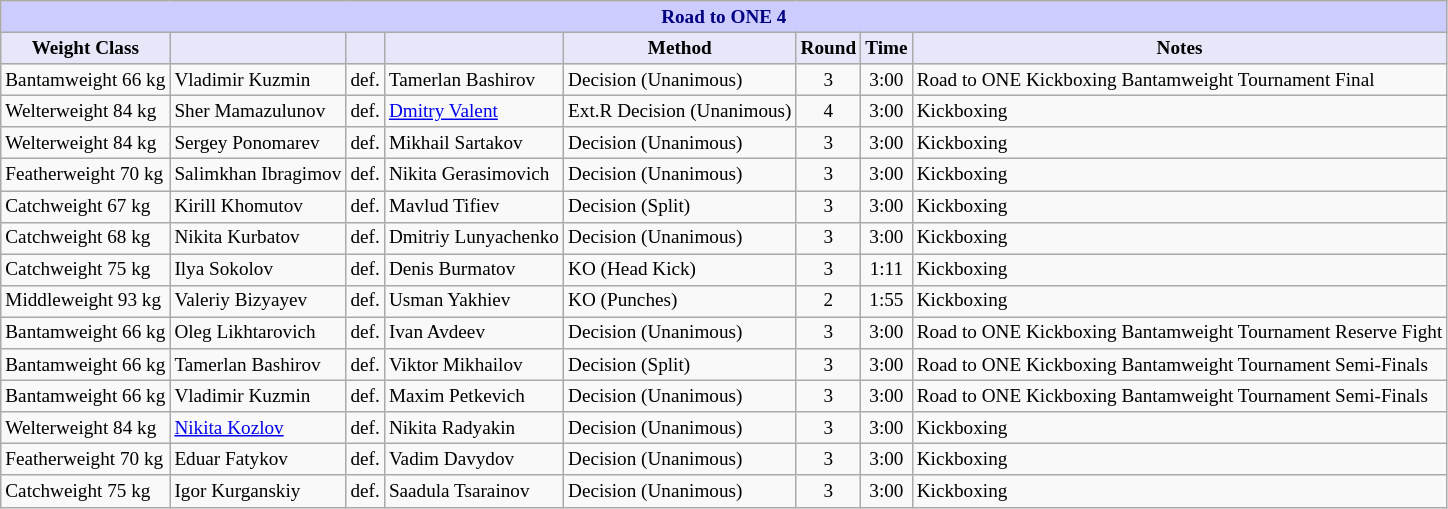<table class="wikitable" style="font-size: 80%;">
<tr>
<th colspan="8" style="background-color: #ccf; color: #000080; text-align: center;"><strong>Road to ONE 4</strong></th>
</tr>
<tr>
<th colspan="1" style="background-color: #E6E8FA; color: #000000; text-align: center;">Weight Class</th>
<th colspan="1" style="background-color: #E6E8FA; color: #000000; text-align: center;"></th>
<th colspan="1" style="background-color: #E6E8FA; color: #000000; text-align: center;"></th>
<th colspan="1" style="background-color: #E6E8FA; color: #000000; text-align: center;"></th>
<th colspan="1" style="background-color: #E6E8FA; color: #000000; text-align: center;">Method</th>
<th colspan="1" style="background-color: #E6E8FA; color: #000000; text-align: center;">Round</th>
<th colspan="1" style="background-color: #E6E8FA; color: #000000; text-align: center;">Time</th>
<th colspan="1" style="background-color: #E6E8FA; color: #000000; text-align: center;">Notes</th>
</tr>
<tr>
<td>Bantamweight 66 kg</td>
<td> Vladimir Kuzmin</td>
<td>def.</td>
<td> Tamerlan Bashirov</td>
<td>Decision (Unanimous)</td>
<td align=center>3</td>
<td align=center>3:00</td>
<td>Road to ONE Kickboxing Bantamweight Tournament Final</td>
</tr>
<tr>
<td>Welterweight 84 kg</td>
<td> Sher Mamazulunov</td>
<td>def.</td>
<td> <a href='#'>Dmitry Valent</a></td>
<td>Ext.R Decision (Unanimous)</td>
<td align=center>4</td>
<td align=center>3:00</td>
<td>Kickboxing</td>
</tr>
<tr>
<td>Welterweight 84 kg</td>
<td> Sergey Ponomarev</td>
<td>def.</td>
<td> Mikhail Sartakov</td>
<td>Decision (Unanimous)</td>
<td align=center>3</td>
<td align=center>3:00</td>
<td>Kickboxing</td>
</tr>
<tr>
<td>Featherweight 70 kg</td>
<td> Salimkhan Ibragimov</td>
<td>def.</td>
<td> Nikita Gerasimovich</td>
<td>Decision (Unanimous)</td>
<td align=center>3</td>
<td align=center>3:00</td>
<td>Kickboxing</td>
</tr>
<tr>
<td>Catchweight 67 kg</td>
<td> Kirill Khomutov</td>
<td>def.</td>
<td> Mavlud Tifiev</td>
<td>Decision (Split)</td>
<td align=center>3</td>
<td align=center>3:00</td>
<td>Kickboxing</td>
</tr>
<tr>
<td>Catchweight 68 kg</td>
<td> Nikita Kurbatov</td>
<td>def.</td>
<td> Dmitriy Lunyachenko</td>
<td>Decision (Unanimous)</td>
<td align=center>3</td>
<td align=center>3:00</td>
<td>Kickboxing</td>
</tr>
<tr>
<td>Catchweight 75 kg</td>
<td> Ilya Sokolov</td>
<td>def.</td>
<td> Denis Burmatov</td>
<td>KO (Head Kick)</td>
<td align=center>3</td>
<td align=center>1:11</td>
<td>Kickboxing</td>
</tr>
<tr>
<td>Middleweight 93 kg</td>
<td> Valeriy Bizyayev</td>
<td>def.</td>
<td> Usman Yakhiev</td>
<td>KO (Punches)</td>
<td align=center>2</td>
<td align=center>1:55</td>
<td>Kickboxing</td>
</tr>
<tr>
<td>Bantamweight 66 kg</td>
<td> Oleg Likhtarovich</td>
<td>def.</td>
<td> Ivan Avdeev</td>
<td>Decision (Unanimous)</td>
<td align=center>3</td>
<td align=center>3:00</td>
<td>Road to ONE Kickboxing Bantamweight Tournament Reserve Fight</td>
</tr>
<tr>
<td>Bantamweight 66 kg</td>
<td> Tamerlan Bashirov</td>
<td>def.</td>
<td> Viktor Mikhailov</td>
<td>Decision (Split)</td>
<td align=center>3</td>
<td align=center>3:00</td>
<td>Road to ONE Kickboxing Bantamweight Tournament Semi-Finals</td>
</tr>
<tr>
<td>Bantamweight 66 kg</td>
<td> Vladimir Kuzmin</td>
<td>def.</td>
<td> Maxim Petkevich</td>
<td>Decision (Unanimous)</td>
<td align=center>3</td>
<td align=center>3:00</td>
<td>Road to ONE Kickboxing Bantamweight Tournament Semi-Finals</td>
</tr>
<tr>
<td>Welterweight 84 kg</td>
<td> <a href='#'>Nikita Kozlov</a></td>
<td>def.</td>
<td> Nikita Radyakin</td>
<td>Decision (Unanimous)</td>
<td align=center>3</td>
<td align=center>3:00</td>
<td>Kickboxing</td>
</tr>
<tr>
<td>Featherweight 70 kg</td>
<td> Eduar Fatykov</td>
<td>def.</td>
<td> Vadim Davydov</td>
<td>Decision (Unanimous)</td>
<td align=center>3</td>
<td align=center>3:00</td>
<td>Kickboxing</td>
</tr>
<tr>
<td>Catchweight 75 kg</td>
<td> Igor Kurganskiy</td>
<td>def.</td>
<td> Saadula Tsarainov</td>
<td>Decision (Unanimous)</td>
<td align=center>3</td>
<td align=center>3:00</td>
<td>Kickboxing</td>
</tr>
</table>
